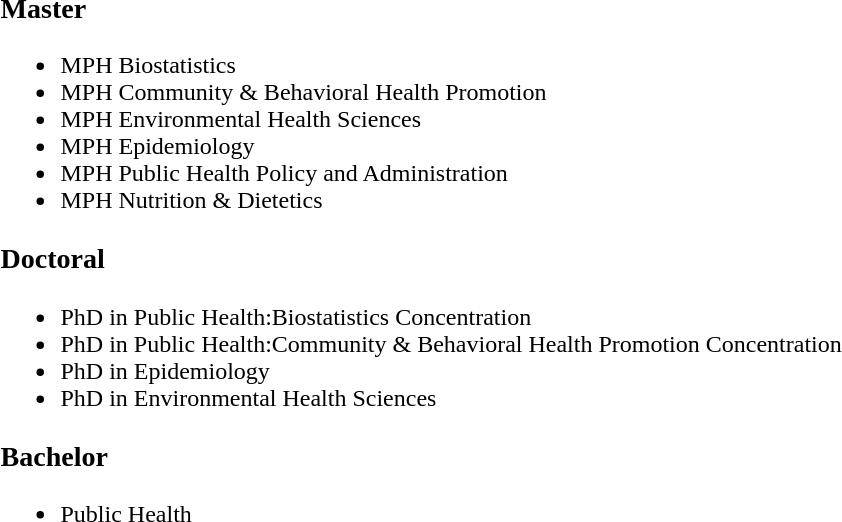<table width=100%>
<tr>
</tr>
<tr valign=top>
<td><br><h3>Master</h3><ul><li>MPH Biostatistics</li><li>MPH Community & Behavioral Health Promotion</li><li>MPH Environmental Health Sciences</li><li>MPH Epidemiology</li><li>MPH Public Health Policy and Administration</li><li>MPH Nutrition & Dietetics</li></ul><h3>Doctoral</h3><ul><li>PhD in Public Health:Biostatistics Concentration</li><li>PhD in Public Health:Community & Behavioral Health Promotion Concentration</li><li>PhD in Epidemiology</li><li>PhD in Environmental Health Sciences</li></ul><h3>Bachelor</h3><ul><li>Public Health</li></ul></td>
</tr>
</table>
